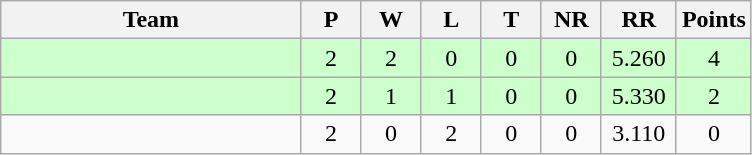<table class="wikitable" style="text-align: center;">
<tr>
<th style="width:40%;">Team</th>
<th style="width:8%;">P</th>
<th style="width:8%;">W</th>
<th style="width:8%;">L</th>
<th style="width:8%;">T</th>
<th style="width:8%;">NR</th>
<th style="width:10%;">RR</th>
<th style="width:10%;">Points</th>
</tr>
<tr style="background:#cfc;">
<td align=left></td>
<td>2</td>
<td>2</td>
<td>0</td>
<td>0</td>
<td>0</td>
<td>5.260</td>
<td>4</td>
</tr>
<tr style="background:#cfc;">
<td align=left></td>
<td>2</td>
<td>1</td>
<td>1</td>
<td>0</td>
<td>0</td>
<td>5.330</td>
<td>2</td>
</tr>
<tr>
<td align=left></td>
<td>2</td>
<td>0</td>
<td>2</td>
<td>0</td>
<td>0</td>
<td>3.110</td>
<td>0</td>
</tr>
</table>
